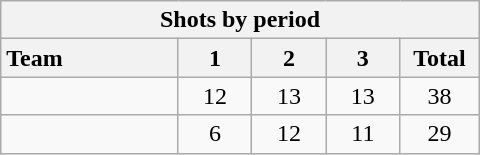<table class="wikitable" style="width:20em; text-align:right;">
<tr>
<th colspan=5>Shots by period</th>
</tr>
<tr>
<th style="width:8em; text-align:left;">Team</th>
<th style="width:3em;">1</th>
<th style="width:3em;">2</th>
<th style="width:3em;">3</th>
<th style="width:3em;">Total</th>
</tr>
<tr style="text-align:center;">
<td style="text-align:left;"></td>
<td>12</td>
<td>13</td>
<td>13</td>
<td>38</td>
</tr>
<tr style="text-align:center;">
<td style="text-align:left;"></td>
<td>6</td>
<td>12</td>
<td>11</td>
<td>29</td>
</tr>
</table>
